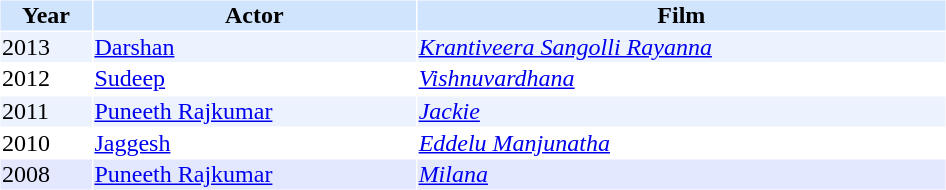<table cellspacing="1" cellpadding="1" border="0" width="50%">
<tr bgcolor="#d1e4fd">
<th>Year</th>
<th>Actor</th>
<th>Film</th>
</tr>
<tr bgcolor=#edf3fe>
<td>2013</td>
<td><a href='#'>Darshan</a></td>
<td><em><a href='#'>Krantiveera Sangolli Rayanna</a></em></td>
</tr>
<tr>
<td>2012</td>
<td><a href='#'>Sudeep</a></td>
<td><em><a href='#'>Vishnuvardhana</a></em> </td>
</tr>
<tr>
</tr>
<tr bgcolor=#edf3fe>
<td>2011</td>
<td><a href='#'>Puneeth Rajkumar</a></td>
<td><em><a href='#'>Jackie</a></em></td>
</tr>
<tr>
<td>2010</td>
<td><a href='#'>Jaggesh</a></td>
<td><em><a href='#'>Eddelu Manjunatha</a></em></td>
</tr>
<tr bgcolor="#e4e8ff">
<td>2008</td>
<td><a href='#'>Puneeth Rajkumar</a></td>
<td><em><a href='#'>Milana</a></em></td>
</tr>
<tr>
</tr>
</table>
